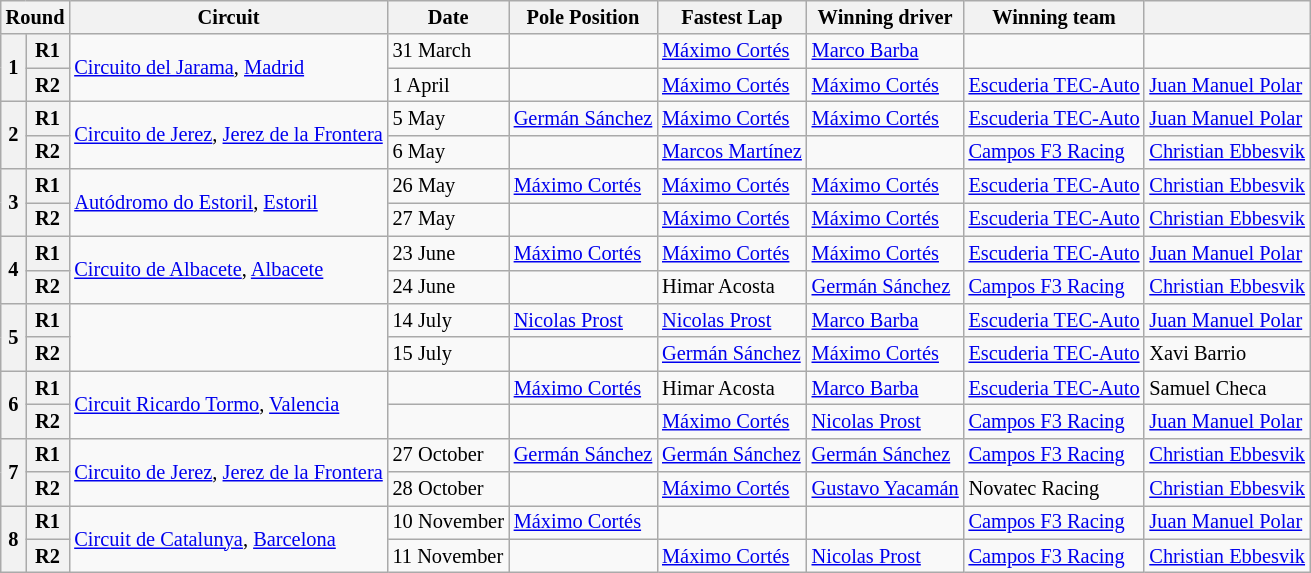<table class="wikitable" style="font-size: 85%;">
<tr>
<th colspan=2>Round</th>
<th>Circuit</th>
<th>Date</th>
<th>Pole Position</th>
<th>Fastest Lap</th>
<th>Winning driver</th>
<th>Winning team</th>
<th></th>
</tr>
<tr>
<th rowspan=2>1</th>
<th>R1</th>
<td rowspan=2> <a href='#'>Circuito del Jarama</a>, <a href='#'>Madrid</a></td>
<td>31 March</td>
<td></td>
<td> <a href='#'>Máximo Cortés</a></td>
<td> <a href='#'>Marco Barba</a></td>
<td></td>
<td></td>
</tr>
<tr>
<th>R2</th>
<td>1 April</td>
<td></td>
<td> <a href='#'>Máximo Cortés</a></td>
<td> <a href='#'>Máximo Cortés</a></td>
<td> <a href='#'>Escuderia TEC-Auto</a></td>
<td> <a href='#'>Juan Manuel Polar</a></td>
</tr>
<tr>
<th rowspan=2>2</th>
<th>R1</th>
<td rowspan=2> <a href='#'>Circuito de Jerez</a>, <a href='#'>Jerez de la Frontera</a></td>
<td>5 May</td>
<td> <a href='#'>Germán Sánchez</a></td>
<td> <a href='#'>Máximo Cortés</a></td>
<td> <a href='#'>Máximo Cortés</a></td>
<td> <a href='#'>Escuderia TEC-Auto</a></td>
<td> <a href='#'>Juan Manuel Polar</a></td>
</tr>
<tr>
<th>R2</th>
<td>6 May</td>
<td></td>
<td> <a href='#'>Marcos Martínez</a></td>
<td></td>
<td> <a href='#'>Campos F3 Racing</a></td>
<td> <a href='#'>Christian Ebbesvik</a></td>
</tr>
<tr>
<th rowspan=2>3</th>
<th>R1</th>
<td rowspan=2> <a href='#'>Autódromo do Estoril</a>, <a href='#'>Estoril</a></td>
<td>26 May</td>
<td> <a href='#'>Máximo Cortés</a></td>
<td> <a href='#'>Máximo Cortés</a></td>
<td> <a href='#'>Máximo Cortés</a></td>
<td> <a href='#'>Escuderia TEC-Auto</a></td>
<td> <a href='#'>Christian Ebbesvik</a></td>
</tr>
<tr>
<th>R2</th>
<td>27 May</td>
<td></td>
<td> <a href='#'>Máximo Cortés</a></td>
<td> <a href='#'>Máximo Cortés</a></td>
<td> <a href='#'>Escuderia TEC-Auto</a></td>
<td> <a href='#'>Christian Ebbesvik</a></td>
</tr>
<tr>
<th rowspan=2>4</th>
<th>R1</th>
<td rowspan=2> <a href='#'>Circuito de Albacete</a>, <a href='#'>Albacete</a></td>
<td>23 June</td>
<td> <a href='#'>Máximo Cortés</a></td>
<td> <a href='#'>Máximo Cortés</a></td>
<td> <a href='#'>Máximo Cortés</a></td>
<td> <a href='#'>Escuderia TEC-Auto</a></td>
<td> <a href='#'>Juan Manuel Polar</a></td>
</tr>
<tr>
<th>R2</th>
<td>24 June</td>
<td></td>
<td> Himar Acosta</td>
<td> <a href='#'>Germán Sánchez</a></td>
<td> <a href='#'>Campos F3 Racing</a></td>
<td> <a href='#'>Christian Ebbesvik</a></td>
</tr>
<tr>
<th rowspan=2>5</th>
<th>R1</th>
<td rowspan=2></td>
<td>14 July</td>
<td> <a href='#'>Nicolas Prost</a></td>
<td> <a href='#'>Nicolas Prost</a></td>
<td> <a href='#'>Marco Barba</a></td>
<td> <a href='#'>Escuderia TEC-Auto</a></td>
<td> <a href='#'>Juan Manuel Polar</a></td>
</tr>
<tr>
<th>R2</th>
<td>15 July</td>
<td></td>
<td> <a href='#'>Germán Sánchez</a></td>
<td> <a href='#'>Máximo Cortés</a></td>
<td> <a href='#'>Escuderia TEC-Auto</a></td>
<td> Xavi Barrio</td>
</tr>
<tr>
<th rowspan=2>6</th>
<th>R1</th>
<td rowspan=2> <a href='#'>Circuit Ricardo Tormo</a>, <a href='#'>Valencia</a></td>
<td></td>
<td> <a href='#'>Máximo Cortés</a></td>
<td> Himar Acosta</td>
<td> <a href='#'>Marco Barba</a></td>
<td> <a href='#'>Escuderia TEC-Auto</a></td>
<td> Samuel Checa</td>
</tr>
<tr>
<th>R2</th>
<td></td>
<td></td>
<td> <a href='#'>Máximo Cortés</a></td>
<td> <a href='#'>Nicolas Prost</a></td>
<td> <a href='#'>Campos F3 Racing</a></td>
<td> <a href='#'>Juan Manuel Polar</a></td>
</tr>
<tr>
<th rowspan=2>7</th>
<th>R1</th>
<td rowspan=2> <a href='#'>Circuito de Jerez</a>, <a href='#'>Jerez de la Frontera</a></td>
<td>27 October</td>
<td> <a href='#'>Germán Sánchez</a></td>
<td> <a href='#'>Germán Sánchez</a></td>
<td> <a href='#'>Germán Sánchez</a></td>
<td> <a href='#'>Campos F3 Racing</a></td>
<td> <a href='#'>Christian Ebbesvik</a></td>
</tr>
<tr>
<th>R2</th>
<td>28 October</td>
<td></td>
<td> <a href='#'>Máximo Cortés</a></td>
<td> <a href='#'>Gustavo Yacamán</a></td>
<td> Novatec Racing</td>
<td> <a href='#'>Christian Ebbesvik</a></td>
</tr>
<tr>
<th rowspan=2>8</th>
<th>R1</th>
<td rowspan=2> <a href='#'>Circuit de Catalunya</a>, <a href='#'>Barcelona</a></td>
<td>10 November</td>
<td> <a href='#'>Máximo Cortés</a></td>
<td></td>
<td></td>
<td> <a href='#'>Campos F3 Racing</a></td>
<td> <a href='#'>Juan Manuel Polar</a></td>
</tr>
<tr>
<th>R2</th>
<td>11 November</td>
<td></td>
<td> <a href='#'>Máximo Cortés</a></td>
<td> <a href='#'>Nicolas Prost</a></td>
<td> <a href='#'>Campos F3 Racing</a></td>
<td> <a href='#'>Christian Ebbesvik</a></td>
</tr>
</table>
